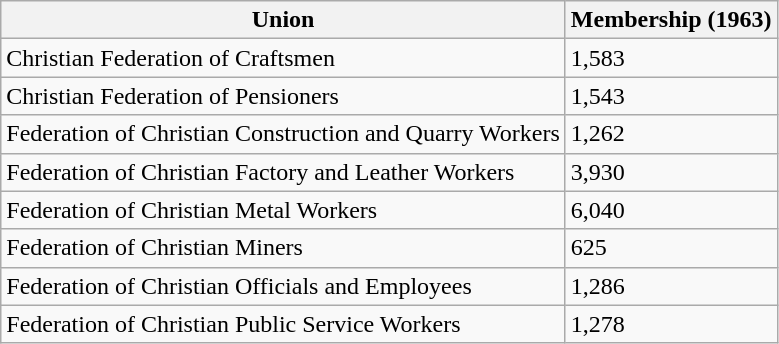<table class="wikitable sortable">
<tr>
<th>Union</th>
<th>Membership (1963)</th>
</tr>
<tr>
<td>Christian Federation of Craftsmen</td>
<td>1,583</td>
</tr>
<tr>
<td>Christian Federation of Pensioners</td>
<td>1,543</td>
</tr>
<tr>
<td>Federation of Christian Construction and Quarry Workers</td>
<td>1,262</td>
</tr>
<tr>
<td>Federation of Christian Factory and Leather Workers</td>
<td>3,930</td>
</tr>
<tr>
<td>Federation of Christian Metal Workers</td>
<td>6,040</td>
</tr>
<tr>
<td>Federation of Christian Miners</td>
<td>625</td>
</tr>
<tr>
<td>Federation of Christian Officials and Employees</td>
<td>1,286</td>
</tr>
<tr>
<td>Federation of Christian Public Service Workers</td>
<td>1,278</td>
</tr>
</table>
